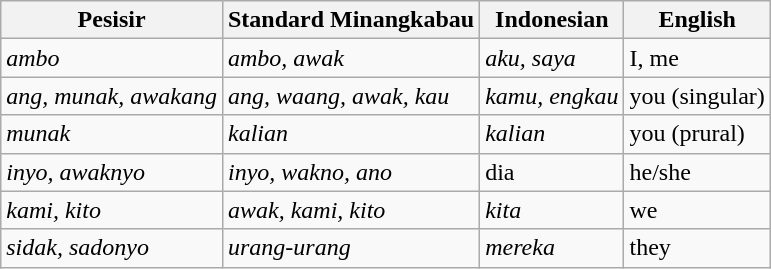<table class="wikitable">
<tr>
<th>Pesisir</th>
<th>Standard Minangkabau</th>
<th>Indonesian</th>
<th>English</th>
</tr>
<tr>
<td><em>ambo</em></td>
<td><em>ambo, awak</em></td>
<td><em>aku, saya</em></td>
<td>I, me</td>
</tr>
<tr>
<td><em>ang, munak, awakang</em></td>
<td><em>ang, waang, awak, kau</em></td>
<td><em>kamu, engkau</em></td>
<td>you (singular)</td>
</tr>
<tr>
<td><em>munak</em></td>
<td><em>kalian</em></td>
<td><em>kalian</em></td>
<td>you (prural)</td>
</tr>
<tr>
<td><em>inyo, awaknyo</em></td>
<td><em>inyo, wakno, ano</em></td>
<td>dia</td>
<td>he/she</td>
</tr>
<tr>
<td><em>kami, kito</em></td>
<td><em>awak, kami, kito</em></td>
<td><em>kita</em></td>
<td>we</td>
</tr>
<tr>
<td><em>sidak, sadonyo</em></td>
<td><em>urang-urang</em></td>
<td><em>mereka</em></td>
<td>they</td>
</tr>
</table>
